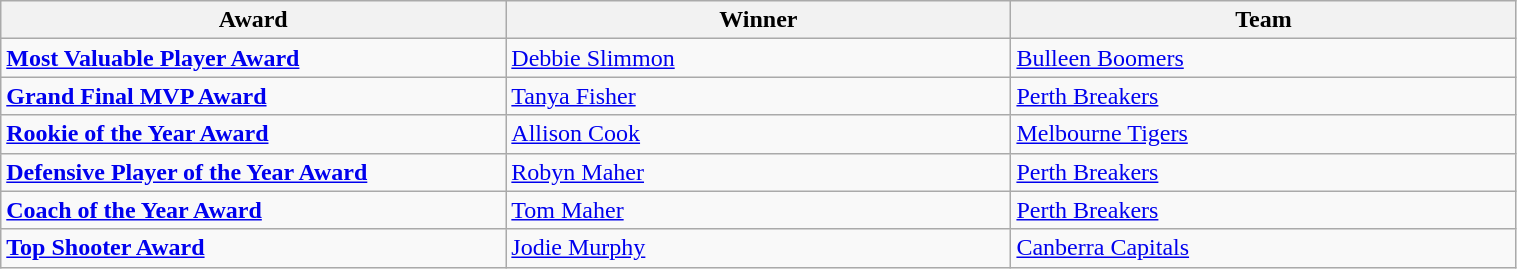<table class="wikitable" style="width: 80%">
<tr>
<th width=125>Award</th>
<th width=125>Winner</th>
<th width=125>Team</th>
</tr>
<tr>
<td><strong><a href='#'>Most Valuable Player Award</a></strong></td>
<td><a href='#'>Debbie Slimmon</a></td>
<td><a href='#'>Bulleen Boomers</a></td>
</tr>
<tr>
<td><strong><a href='#'>Grand Final MVP Award</a></strong></td>
<td><a href='#'>Tanya Fisher</a></td>
<td><a href='#'>Perth Breakers</a></td>
</tr>
<tr>
<td><strong><a href='#'>Rookie of the Year Award</a></strong></td>
<td><a href='#'>Allison Cook</a></td>
<td><a href='#'>Melbourne Tigers</a></td>
</tr>
<tr>
<td><strong><a href='#'>Defensive Player of the Year Award</a></strong></td>
<td><a href='#'>Robyn Maher</a></td>
<td><a href='#'>Perth Breakers</a></td>
</tr>
<tr>
<td><strong><a href='#'>Coach of the Year Award</a></strong></td>
<td><a href='#'>Tom Maher</a></td>
<td><a href='#'>Perth Breakers</a></td>
</tr>
<tr>
<td><strong><a href='#'>Top Shooter Award</a></strong></td>
<td><a href='#'>Jodie Murphy</a></td>
<td><a href='#'>Canberra Capitals</a></td>
</tr>
</table>
